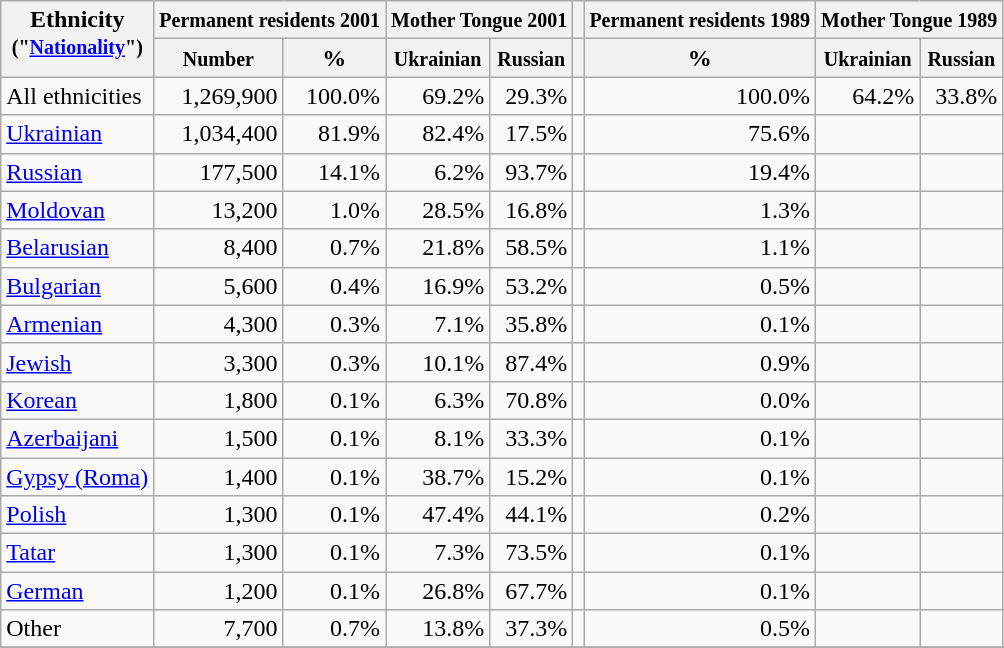<table class="wikitable sortable">
<tr style="background:#ececec; vertical-align:top;">
<th rowspan=2>Ethnicity<br><small>("<a href='#'>Nationality</a>")</small></th>
<th colspan=2><small>Permanent residents 2001</small></th>
<th colspan=2><small>Mother Tongue 2001</small> </th>
<th></th>
<th><small>Permanent residents 1989</small></th>
<th colspan=2><small>Mother Tongue 1989</small> </th>
</tr>
<tr style="background:#ececec; vertical-align:top;">
<th><small>Number</small> </th>
<th>% </th>
<th><small>Ukrainian</small></th>
<th><small>Russian</small></th>
<th></th>
<th>% </th>
<th><small>Ukrainian</small></th>
<th><small>Russian</small></th>
</tr>
<tr>
<td align="left">All ethnicities </td>
<td align="right">1,269,900</td>
<td align="right">100.0%</td>
<td align="right">69.2%</td>
<td align="right">29.3%</td>
<td></td>
<td align="right">100.0%</td>
<td align="right">64.2%</td>
<td align="right">33.8%</td>
</tr>
<tr>
<td align="left"><a href='#'>Ukrainian</a></td>
<td align="right">1,034,400</td>
<td align="right">81.9%</td>
<td align="right">82.4%</td>
<td align="right">17.5%</td>
<td></td>
<td align="right">75.6%</td>
<td align="right"></td>
<td align="right"></td>
</tr>
<tr>
<td align="left"><a href='#'>Russian</a></td>
<td align="right">177,500</td>
<td align="right">14.1%</td>
<td align="right">6.2%</td>
<td align="right">93.7%</td>
<td></td>
<td align="right">19.4%</td>
<td align="right"></td>
<td align="right"></td>
</tr>
<tr>
<td align="left"><a href='#'>Moldovan</a></td>
<td align="right">13,200</td>
<td align="right">1.0%</td>
<td align="right">28.5%</td>
<td align="right">16.8%</td>
<td></td>
<td align="right">1.3%</td>
<td align="right"></td>
<td align="right"></td>
</tr>
<tr>
<td align="left"><a href='#'>Belarusian</a></td>
<td align="right">8,400</td>
<td align="right">0.7%</td>
<td align="right">21.8%</td>
<td align="right">58.5%</td>
<td></td>
<td align="right">1.1%</td>
<td align="right"></td>
<td align="right"></td>
</tr>
<tr>
<td align="left"><a href='#'>Bulgarian</a></td>
<td align="right">5,600</td>
<td align="right">0.4%</td>
<td align="right">16.9%</td>
<td align="right">53.2%</td>
<td></td>
<td align="right">0.5%</td>
<td align="right"></td>
<td align="right"></td>
</tr>
<tr>
<td align="left"><a href='#'>Armenian</a></td>
<td align="right">4,300</td>
<td align="right">0.3%</td>
<td align="right">7.1%</td>
<td align="right">35.8%</td>
<td></td>
<td align="right">0.1%</td>
<td align="right"></td>
<td align="right"></td>
</tr>
<tr>
<td align="left"><a href='#'>Jewish</a></td>
<td align="right">3,300</td>
<td align="right">0.3%</td>
<td align="right">10.1%</td>
<td align="right">87.4%</td>
<td></td>
<td align="right">0.9%</td>
<td align="right"></td>
<td align="right"></td>
</tr>
<tr>
<td align="left"><a href='#'>Korean</a></td>
<td align="right">1,800</td>
<td align="right">0.1%</td>
<td align="right">6.3%</td>
<td align="right">70.8%</td>
<td></td>
<td align="right">0.0%</td>
<td align="right"></td>
<td align="right"></td>
</tr>
<tr>
<td align="left"><a href='#'>Azerbaijani</a></td>
<td align="right">1,500</td>
<td align="right">0.1%</td>
<td align="right">8.1%</td>
<td align="right">33.3%</td>
<td></td>
<td align="right">0.1%</td>
<td align="right"></td>
<td align="right"></td>
</tr>
<tr>
<td align="left"><a href='#'>Gypsy (Roma)</a></td>
<td align="right">1,400</td>
<td align="right">0.1%</td>
<td align="right">38.7%</td>
<td align="right">15.2%</td>
<td></td>
<td align="right">0.1%</td>
<td align="right"></td>
<td align="right"></td>
</tr>
<tr>
<td align="left"><a href='#'>Polish</a></td>
<td align="right">1,300</td>
<td align="right">0.1%</td>
<td align="right">47.4%</td>
<td align="right">44.1%</td>
<td></td>
<td align="right">0.2%</td>
<td align="right"></td>
<td align="right"></td>
</tr>
<tr>
<td align="left"><a href='#'>Tatar</a></td>
<td align="right">1,300</td>
<td align="right">0.1%</td>
<td align="right">7.3%</td>
<td align="right">73.5%</td>
<td></td>
<td align="right">0.1%</td>
<td align="right"></td>
<td align="right"></td>
</tr>
<tr>
<td align="left"><a href='#'>German</a></td>
<td align="right">1,200</td>
<td align="right">0.1%</td>
<td align="right">26.8%</td>
<td align="right">67.7%</td>
<td></td>
<td align="right">0.1%</td>
<td align="right"></td>
<td align="right"></td>
</tr>
<tr>
<td align="left">Other</td>
<td align="right">7,700</td>
<td align="right">0.7%</td>
<td align="right">13.8%</td>
<td align="right">37.3%</td>
<td></td>
<td align="right">0.5%</td>
<td align="right"></td>
<td align="right"></td>
</tr>
<tr>
</tr>
</table>
